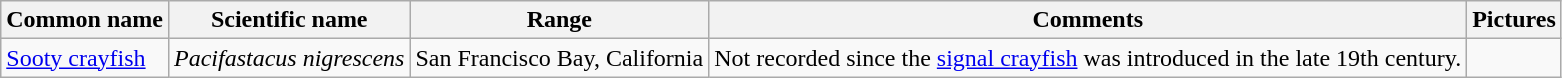<table class="wikitable">
<tr>
<th>Common name</th>
<th>Scientific name</th>
<th>Range</th>
<th class="unsortable">Comments</th>
<th>Pictures</th>
</tr>
<tr>
<td><a href='#'>Sooty crayfish</a></td>
<td><em>Pacifastacus nigrescens</em></td>
<td>San Francisco Bay, California</td>
<td>Not recorded since the <a href='#'>signal crayfish</a> was introduced in the late 19th century.</td>
<td></td>
</tr>
</table>
